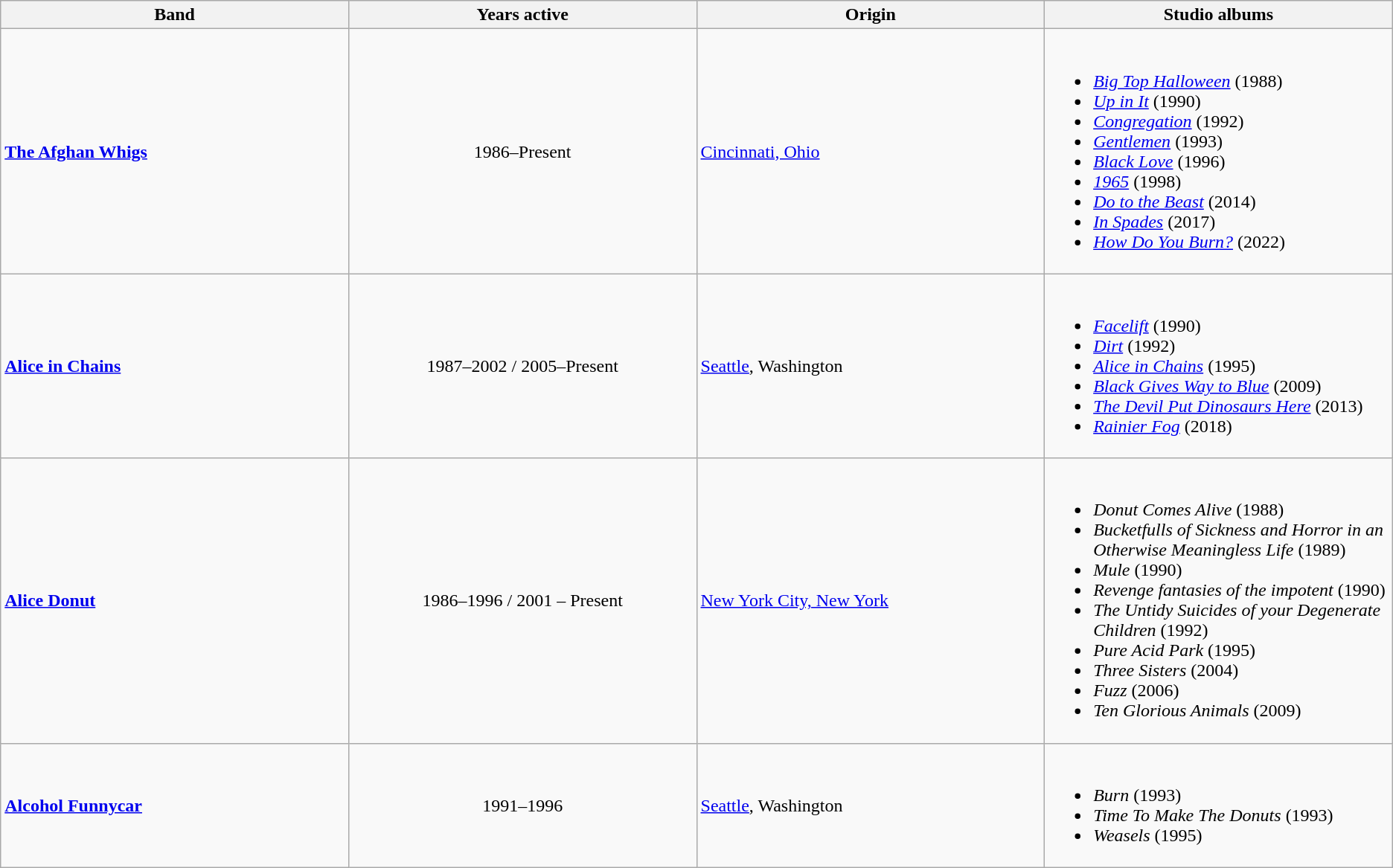<table class="wikitable sortable">
<tr>
<th style="width:15%;">Band</th>
<th style="width:15%;">Years active</th>
<th style="width:15%;">Origin</th>
<th style="width:15%;">Studio albums</th>
</tr>
<tr>
<td><strong><a href='#'>The Afghan Whigs</a></strong></td>
<td style="text-align:center;">1986–Present</td>
<td><a href='#'>Cincinnati, Ohio</a></td>
<td><br><ul><li><em><a href='#'>Big Top Halloween</a></em> (1988)</li><li><em><a href='#'>Up in It</a></em> (1990)</li><li><em><a href='#'>Congregation</a></em> (1992)</li><li><em><a href='#'>Gentlemen</a></em> (1993)</li><li><em><a href='#'>Black Love</a></em> (1996)</li><li><em><a href='#'>1965</a></em> (1998)</li><li><em><a href='#'>Do to the Beast</a></em> (2014)</li><li><em><a href='#'>In Spades</a></em> (2017)</li><li><em><a href='#'>How Do You Burn?</a></em> (2022)</li></ul></td>
</tr>
<tr>
<td><strong><a href='#'>Alice in Chains</a></strong></td>
<td style="text-align:center;">1987–2002 / 2005–Present</td>
<td><a href='#'>Seattle</a>, Washington</td>
<td><br><ul><li><em><a href='#'>Facelift</a></em> (1990)</li><li><em><a href='#'>Dirt</a></em> (1992)</li><li><em><a href='#'>Alice in Chains</a></em> (1995)</li><li><em><a href='#'>Black Gives Way to Blue</a></em> (2009)</li><li><em><a href='#'>The Devil Put Dinosaurs Here</a></em> (2013)</li><li><em><a href='#'>Rainier Fog</a></em> (2018)</li></ul></td>
</tr>
<tr>
<td><strong><a href='#'>Alice Donut</a></strong></td>
<td style="text-align:center;">1986–1996 / 2001 – Present</td>
<td><a href='#'>New York City, New York</a></td>
<td><br><ul><li><em>Donut Comes Alive</em> (1988)</li><li><em>Bucketfulls of Sickness and Horror in an Otherwise Meaningless Life</em> (1989)</li><li><em>Mule</em> (1990)</li><li><em>Revenge fantasies of the impotent</em> (1990)</li><li><em>The Untidy Suicides of your Degenerate Children</em> (1992)</li><li><em>Pure Acid Park</em> (1995)</li><li><em>Three Sisters</em> (2004)</li><li><em>Fuzz</em> (2006)</li><li><em>Ten Glorious Animals</em> (2009)</li></ul></td>
</tr>
<tr>
<td><strong><a href='#'>Alcohol Funnycar</a></strong></td>
<td style="text-align:center;">1991–1996</td>
<td><a href='#'>Seattle</a>, Washington</td>
<td><br><ul><li><em>Burn</em> (1993)</li><li><em>Time To Make The Donuts</em> (1993)</li><li><em>Weasels</em> (1995)</li></ul></td>
</tr>
</table>
